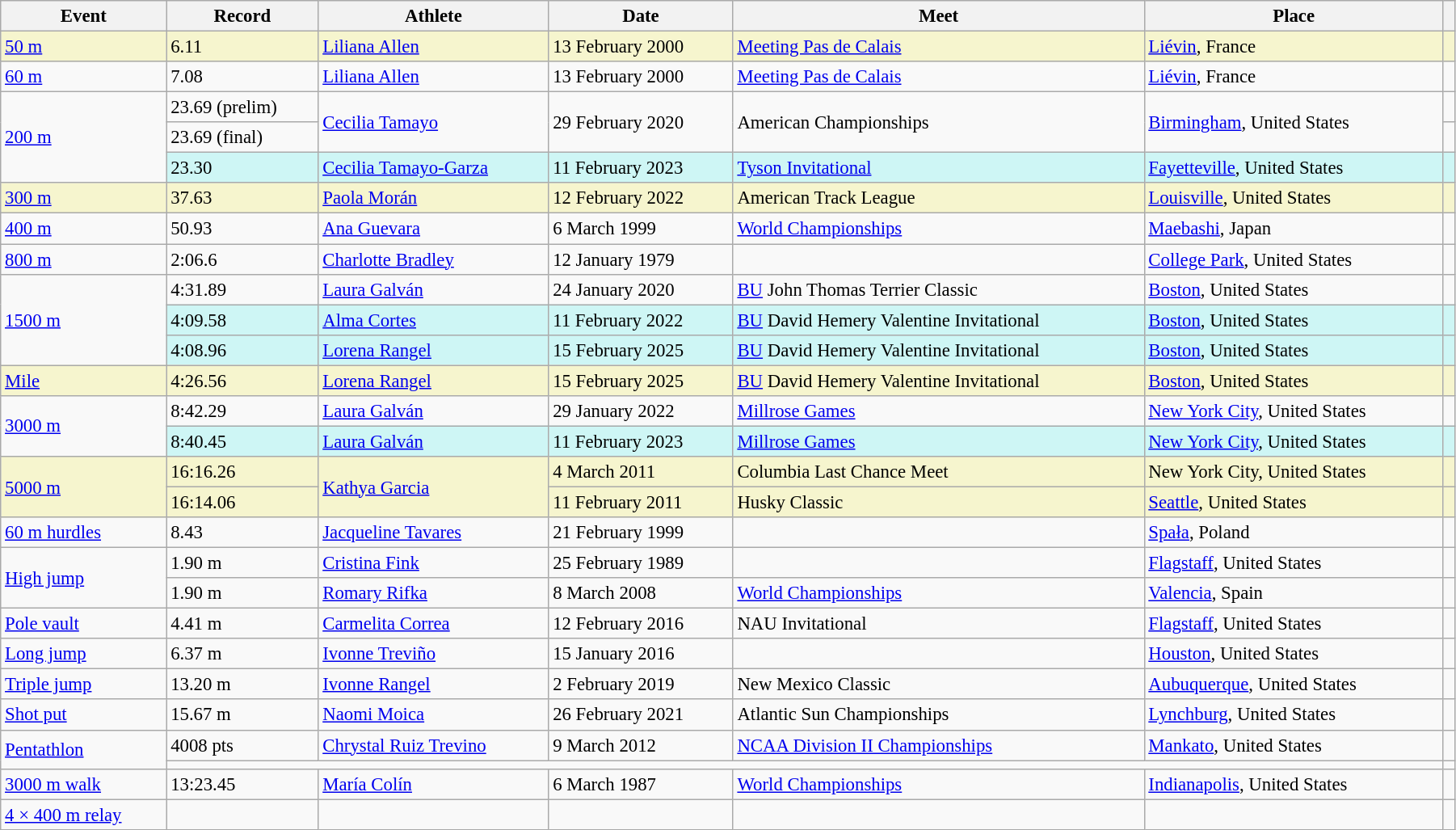<table class="wikitable" style="font-size:95%; width: 95%;">
<tr>
<th>Event</th>
<th>Record</th>
<th>Athlete</th>
<th>Date</th>
<th>Meet</th>
<th>Place</th>
<th></th>
</tr>
<tr style="background:#f6F5CE;">
<td><a href='#'>50 m</a></td>
<td>6.11</td>
<td><a href='#'>Liliana Allen</a></td>
<td>13 February 2000</td>
<td><a href='#'>Meeting Pas de Calais</a></td>
<td><a href='#'>Liévin</a>, France</td>
<td></td>
</tr>
<tr>
<td><a href='#'>60 m</a></td>
<td>7.08</td>
<td><a href='#'>Liliana Allen</a></td>
<td>13 February 2000</td>
<td><a href='#'>Meeting Pas de Calais</a></td>
<td><a href='#'>Liévin</a>, France</td>
<td></td>
</tr>
<tr>
<td rowspan=3><a href='#'>200 m</a></td>
<td>23.69 (prelim)</td>
<td rowspan=2><a href='#'>Cecilia Tamayo</a></td>
<td rowspan=2>29 February 2020</td>
<td rowspan=2>American Championships</td>
<td rowspan=2><a href='#'>Birmingham</a>, United States</td>
<td></td>
</tr>
<tr>
<td>23.69 (final)</td>
<td></td>
</tr>
<tr style="background:#cef6f5;">
<td>23.30</td>
<td><a href='#'>Cecilia Tamayo-Garza</a></td>
<td>11 February 2023</td>
<td><a href='#'>Tyson Invitational</a></td>
<td><a href='#'>Fayetteville</a>, United States</td>
<td></td>
</tr>
<tr style="background:#f6F5CE;">
<td><a href='#'>300 m</a></td>
<td>37.63</td>
<td><a href='#'>Paola Morán</a></td>
<td>12 February 2022</td>
<td>American Track League</td>
<td><a href='#'>Louisville</a>, United States</td>
<td></td>
</tr>
<tr>
<td><a href='#'>400 m</a></td>
<td>50.93</td>
<td><a href='#'>Ana Guevara</a></td>
<td>6 March 1999</td>
<td><a href='#'>World Championships</a></td>
<td><a href='#'>Maebashi</a>, Japan</td>
<td></td>
</tr>
<tr>
<td><a href='#'>800 m</a></td>
<td>2:06.6 </td>
<td><a href='#'>Charlotte Bradley</a></td>
<td>12 January 1979</td>
<td></td>
<td><a href='#'>College Park</a>, United States</td>
<td></td>
</tr>
<tr>
<td rowspan=3><a href='#'>1500 m</a></td>
<td>4:31.89 </td>
<td><a href='#'>Laura Galván</a></td>
<td>24 January 2020</td>
<td><a href='#'>BU</a> John Thomas Terrier Classic</td>
<td><a href='#'>Boston</a>, United States</td>
<td></td>
</tr>
<tr style="background:#cef6f5;">
<td>4:09.58</td>
<td><a href='#'>Alma Cortes</a></td>
<td>11 February 2022</td>
<td><a href='#'>BU</a> David Hemery Valentine Invitational</td>
<td><a href='#'>Boston</a>, United States</td>
<td></td>
</tr>
<tr style="background:#cef6f5;">
<td>4:08.96</td>
<td><a href='#'>Lorena Rangel</a></td>
<td>15 February 2025</td>
<td><a href='#'>BU</a> David Hemery Valentine Invitational</td>
<td><a href='#'>Boston</a>, United States</td>
<td></td>
</tr>
<tr style="background:#f6F5CE;">
<td><a href='#'>Mile</a></td>
<td>4:26.56</td>
<td><a href='#'>Lorena Rangel</a></td>
<td>15 February 2025</td>
<td><a href='#'>BU</a> David Hemery Valentine Invitational</td>
<td><a href='#'>Boston</a>, United States</td>
<td></td>
</tr>
<tr>
<td rowspan=2><a href='#'>3000 m</a></td>
<td>8:42.29</td>
<td><a href='#'>Laura Galván</a></td>
<td>29 January 2022</td>
<td><a href='#'>Millrose Games</a></td>
<td><a href='#'>New York City</a>, United States</td>
<td></td>
</tr>
<tr style="background:#cef6f5;">
<td>8:40.45</td>
<td><a href='#'>Laura Galván</a></td>
<td>11 February 2023</td>
<td><a href='#'>Millrose Games</a></td>
<td><a href='#'>New York City</a>, United States</td>
<td></td>
</tr>
<tr style="background:#f6F5CE;">
<td rowspan=2><a href='#'>5000 m</a></td>
<td>16:16.26</td>
<td rowspan=2><a href='#'>Kathya Garcia</a></td>
<td>4 March 2011</td>
<td>Columbia Last Chance Meet</td>
<td>New York City, United States</td>
<td></td>
</tr>
<tr style="background:#f6F5CE;">
<td>16:14.06 </td>
<td>11 February 2011</td>
<td>Husky Classic</td>
<td><a href='#'>Seattle</a>, United States</td>
<td></td>
</tr>
<tr>
<td><a href='#'>60 m hurdles</a></td>
<td>8.43</td>
<td><a href='#'>Jacqueline Tavares</a></td>
<td>21 February 1999</td>
<td></td>
<td><a href='#'>Spała</a>, Poland</td>
<td></td>
</tr>
<tr>
<td rowspan=2><a href='#'>High jump</a></td>
<td>1.90 m </td>
<td><a href='#'>Cristina Fink</a></td>
<td>25 February 1989</td>
<td></td>
<td><a href='#'>Flagstaff</a>, United States</td>
<td></td>
</tr>
<tr>
<td>1.90 m</td>
<td><a href='#'>Romary Rifka</a></td>
<td>8 March 2008</td>
<td><a href='#'>World Championships</a></td>
<td><a href='#'>Valencia</a>, Spain</td>
<td></td>
</tr>
<tr>
<td><a href='#'>Pole vault</a></td>
<td>4.41 m  </td>
<td><a href='#'>Carmelita Correa</a></td>
<td>12 February 2016</td>
<td>NAU Invitational</td>
<td><a href='#'>Flagstaff</a>, United States</td>
<td></td>
</tr>
<tr>
<td><a href='#'>Long jump</a></td>
<td>6.37 m</td>
<td><a href='#'>Ivonne Treviño</a></td>
<td>15 January 2016</td>
<td></td>
<td><a href='#'>Houston</a>, United States</td>
<td></td>
</tr>
<tr>
<td><a href='#'>Triple jump</a></td>
<td>13.20 m </td>
<td><a href='#'>Ivonne Rangel</a></td>
<td>2 February 2019</td>
<td>New Mexico Classic</td>
<td><a href='#'>Aubuquerque</a>, United States</td>
<td></td>
</tr>
<tr>
<td><a href='#'>Shot put</a></td>
<td>15.67 m</td>
<td><a href='#'>Naomi Moica</a></td>
<td>26 February 2021</td>
<td>Atlantic Sun Championships</td>
<td><a href='#'>Lynchburg</a>, United States</td>
<td></td>
</tr>
<tr>
<td rowspan=2><a href='#'>Pentathlon</a></td>
<td>4008 pts</td>
<td><a href='#'>Chrystal Ruiz Trevino</a></td>
<td>9 March 2012</td>
<td><a href='#'>NCAA Division II Championships</a></td>
<td><a href='#'>Mankato</a>, United States</td>
<td></td>
</tr>
<tr>
<td colspan=5></td>
<td></td>
</tr>
<tr>
<td><a href='#'>3000 m walk</a></td>
<td>13:23.45</td>
<td><a href='#'>María Colín</a></td>
<td>6 March 1987</td>
<td><a href='#'>World Championships</a></td>
<td><a href='#'>Indianapolis</a>, United States</td>
<td></td>
</tr>
<tr>
<td><a href='#'>4 × 400 m relay</a></td>
<td></td>
<td></td>
<td></td>
<td></td>
<td></td>
<td></td>
</tr>
</table>
